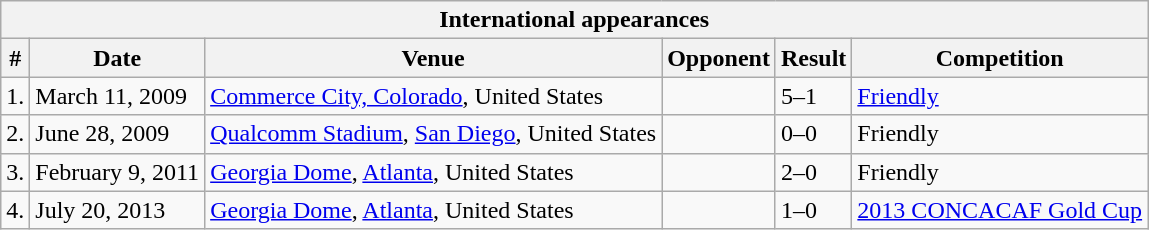<table class="wikitable collapsible collapsed" style="font-size:100%">
<tr>
<th colspan="10"><strong>International appearances</strong></th>
</tr>
<tr>
<th>#</th>
<th>Date</th>
<th>Venue</th>
<th>Opponent</th>
<th>Result</th>
<th>Competition</th>
</tr>
<tr>
<td>1.</td>
<td>March 11, 2009</td>
<td><a href='#'>Commerce City, Colorado</a>, United States</td>
<td></td>
<td>5–1</td>
<td><a href='#'>Friendly</a></td>
</tr>
<tr>
<td>2.</td>
<td>June 28, 2009</td>
<td><a href='#'>Qualcomm Stadium</a>, <a href='#'>San Diego</a>, United States</td>
<td></td>
<td>0–0</td>
<td>Friendly</td>
</tr>
<tr>
<td>3.</td>
<td>February 9, 2011</td>
<td><a href='#'>Georgia Dome</a>, <a href='#'>Atlanta</a>, United States</td>
<td></td>
<td>2–0</td>
<td>Friendly</td>
</tr>
<tr>
<td>4.</td>
<td>July 20, 2013</td>
<td><a href='#'>Georgia Dome</a>, <a href='#'>Atlanta</a>, United States</td>
<td></td>
<td>1–0</td>
<td><a href='#'>2013 CONCACAF Gold Cup</a></td>
</tr>
</table>
